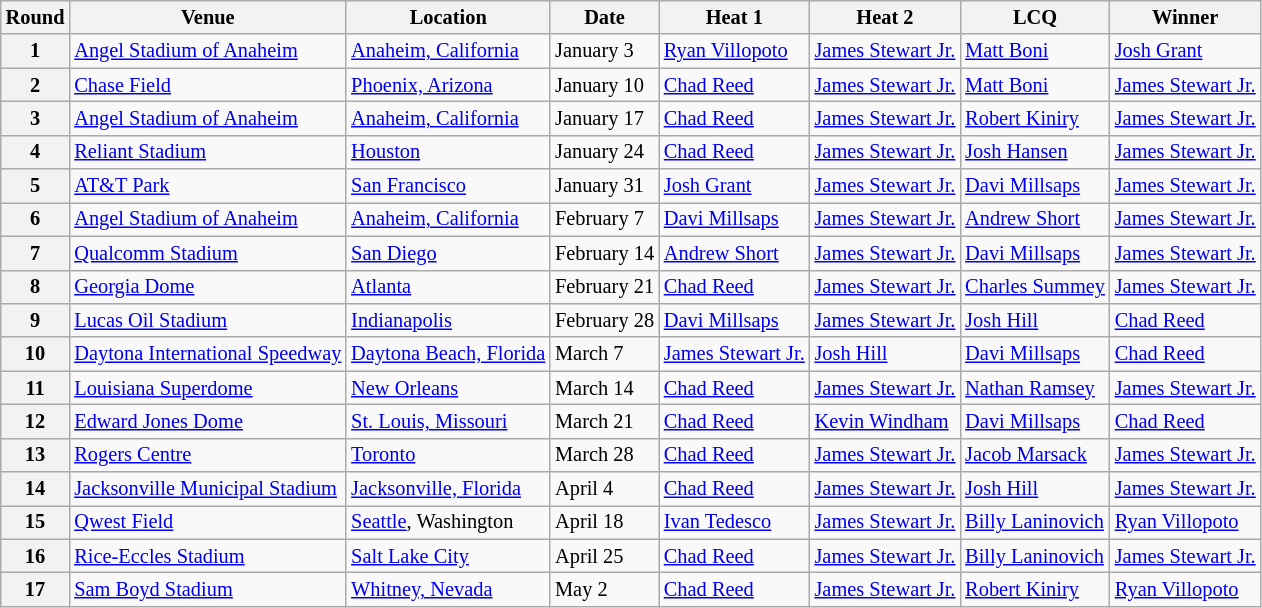<table class="wikitable" style="font-size: 85%">
<tr>
<th>Round</th>
<th>Venue</th>
<th>Location</th>
<th>Date</th>
<th>Heat 1</th>
<th>Heat 2</th>
<th>LCQ</th>
<th>Winner</th>
</tr>
<tr>
<th>1</th>
<td><a href='#'>Angel Stadium of Anaheim</a></td>
<td> <a href='#'>Anaheim, California</a></td>
<td>January 3</td>
<td> <a href='#'>Ryan Villopoto</a></td>
<td> <a href='#'>James Stewart Jr.</a></td>
<td> <a href='#'>Matt Boni</a></td>
<td> <a href='#'>Josh Grant</a></td>
</tr>
<tr>
<th>2</th>
<td><a href='#'>Chase Field</a></td>
<td> <a href='#'>Phoenix, Arizona</a></td>
<td>January 10</td>
<td> <a href='#'>Chad Reed</a></td>
<td> <a href='#'>James Stewart Jr.</a></td>
<td> <a href='#'>Matt Boni</a></td>
<td> <a href='#'>James Stewart Jr.</a></td>
</tr>
<tr>
<th>3</th>
<td><a href='#'>Angel Stadium of Anaheim</a></td>
<td> <a href='#'>Anaheim, California</a></td>
<td>January 17</td>
<td> <a href='#'>Chad Reed</a></td>
<td> <a href='#'>James Stewart Jr.</a></td>
<td> <a href='#'>Robert Kiniry</a></td>
<td> <a href='#'>James Stewart Jr.</a></td>
</tr>
<tr>
<th>4</th>
<td><a href='#'>Reliant Stadium</a></td>
<td> <a href='#'>Houston</a></td>
<td>January 24</td>
<td> <a href='#'>Chad Reed</a></td>
<td> <a href='#'>James Stewart Jr.</a></td>
<td> <a href='#'>Josh Hansen</a></td>
<td> <a href='#'>James Stewart Jr.</a></td>
</tr>
<tr>
<th>5</th>
<td><a href='#'>AT&T Park</a></td>
<td> <a href='#'>San Francisco</a></td>
<td>January 31</td>
<td> <a href='#'>Josh Grant</a></td>
<td> <a href='#'>James Stewart Jr.</a></td>
<td> <a href='#'>Davi Millsaps</a></td>
<td> <a href='#'>James Stewart Jr.</a></td>
</tr>
<tr>
<th>6</th>
<td><a href='#'>Angel Stadium of Anaheim</a></td>
<td> <a href='#'>Anaheim, California</a></td>
<td>February 7</td>
<td> <a href='#'>Davi Millsaps</a></td>
<td> <a href='#'>James Stewart Jr.</a></td>
<td> <a href='#'>Andrew Short</a></td>
<td> <a href='#'>James Stewart Jr.</a></td>
</tr>
<tr>
<th>7</th>
<td><a href='#'>Qualcomm Stadium</a></td>
<td> <a href='#'>San Diego</a></td>
<td>February 14</td>
<td> <a href='#'>Andrew Short</a></td>
<td> <a href='#'>James Stewart Jr.</a></td>
<td> <a href='#'>Davi Millsaps</a></td>
<td> <a href='#'>James Stewart Jr.</a></td>
</tr>
<tr>
<th>8</th>
<td><a href='#'>Georgia Dome</a></td>
<td> <a href='#'>Atlanta</a></td>
<td>February 21</td>
<td> <a href='#'>Chad Reed</a></td>
<td> <a href='#'>James Stewart Jr.</a></td>
<td> <a href='#'>Charles Summey</a></td>
<td> <a href='#'>James Stewart Jr.</a></td>
</tr>
<tr>
<th>9</th>
<td><a href='#'>Lucas Oil Stadium</a></td>
<td> <a href='#'>Indianapolis</a></td>
<td>February 28</td>
<td> <a href='#'>Davi Millsaps</a></td>
<td> <a href='#'>James Stewart Jr.</a></td>
<td> <a href='#'>Josh Hill</a></td>
<td> <a href='#'>Chad Reed</a></td>
</tr>
<tr>
<th>10</th>
<td><a href='#'>Daytona International Speedway</a></td>
<td> <a href='#'>Daytona Beach, Florida</a></td>
<td>March 7</td>
<td> <a href='#'>James Stewart Jr.</a></td>
<td> <a href='#'>Josh Hill</a></td>
<td> <a href='#'>Davi Millsaps</a></td>
<td> <a href='#'>Chad Reed</a></td>
</tr>
<tr>
<th>11</th>
<td><a href='#'>Louisiana Superdome</a></td>
<td> <a href='#'>New Orleans</a></td>
<td>March 14</td>
<td> <a href='#'>Chad Reed</a></td>
<td> <a href='#'>James Stewart Jr.</a></td>
<td> <a href='#'>Nathan Ramsey</a></td>
<td> <a href='#'>James Stewart Jr.</a></td>
</tr>
<tr>
<th>12</th>
<td><a href='#'>Edward Jones Dome</a></td>
<td> <a href='#'>St. Louis, Missouri</a></td>
<td>March 21</td>
<td> <a href='#'>Chad Reed</a></td>
<td> <a href='#'>Kevin Windham</a></td>
<td> <a href='#'>Davi Millsaps</a></td>
<td> <a href='#'>Chad Reed</a></td>
</tr>
<tr>
<th>13</th>
<td><a href='#'>Rogers Centre</a></td>
<td> <a href='#'>Toronto</a></td>
<td>March 28</td>
<td> <a href='#'>Chad Reed</a></td>
<td> <a href='#'>James Stewart Jr.</a></td>
<td> <a href='#'>Jacob Marsack</a></td>
<td> <a href='#'>James Stewart Jr.</a></td>
</tr>
<tr>
<th>14</th>
<td><a href='#'>Jacksonville Municipal Stadium</a></td>
<td> <a href='#'>Jacksonville, Florida</a></td>
<td>April 4</td>
<td> <a href='#'>Chad Reed</a></td>
<td> <a href='#'>James Stewart Jr.</a></td>
<td> <a href='#'>Josh Hill</a></td>
<td> <a href='#'>James Stewart Jr.</a></td>
</tr>
<tr>
<th>15</th>
<td><a href='#'>Qwest Field</a></td>
<td> <a href='#'>Seattle</a>, Washington</td>
<td>April 18</td>
<td> <a href='#'>Ivan Tedesco</a></td>
<td> <a href='#'>James Stewart Jr.</a></td>
<td> <a href='#'>Billy Laninovich</a></td>
<td> <a href='#'>Ryan Villopoto</a></td>
</tr>
<tr>
<th>16</th>
<td><a href='#'>Rice-Eccles Stadium</a></td>
<td> <a href='#'>Salt Lake City</a></td>
<td>April 25</td>
<td> <a href='#'>Chad Reed</a></td>
<td> <a href='#'>James Stewart Jr.</a></td>
<td> <a href='#'>Billy Laninovich</a></td>
<td> <a href='#'>James Stewart Jr.</a></td>
</tr>
<tr>
<th>17</th>
<td><a href='#'>Sam Boyd Stadium</a></td>
<td> <a href='#'>Whitney, Nevada</a></td>
<td>May 2</td>
<td> <a href='#'>Chad Reed</a></td>
<td> <a href='#'>James Stewart Jr.</a></td>
<td> <a href='#'>Robert Kiniry</a></td>
<td> <a href='#'>Ryan Villopoto</a></td>
</tr>
</table>
